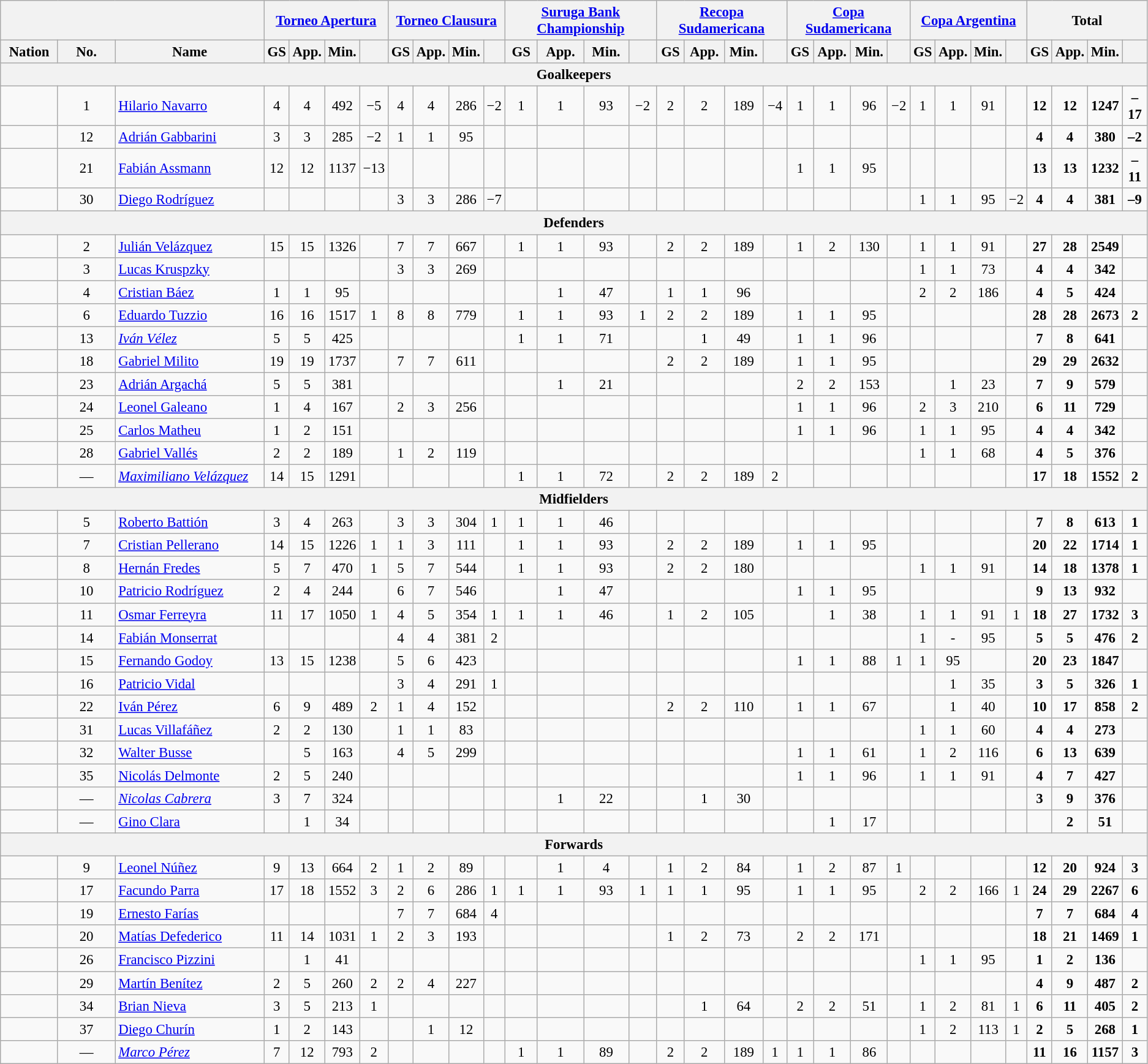<table class="wikitable" style="font-size: 95%; text-align: center">
<tr>
<th colspan=3></th>
<th colspan=4><a href='#'>Torneo Apertura</a></th>
<th colspan=4><a href='#'>Torneo Clausura</a></th>
<th colspan=4><a href='#'>Suruga Bank Championship</a></th>
<th colspan=4><a href='#'>Recopa Sudamericana</a></th>
<th colspan=4><a href='#'>Copa Sudamericana</a></th>
<th colspan=4><a href='#'>Copa Argentina</a></th>
<th colspan=4>Total</th>
</tr>
<tr>
<th width="5%">Nation</th>
<th width="5%">No.</th>
<th width="13%">Name</th>
<th>GS</th>
<th>App.</th>
<th>Min.</th>
<th></th>
<th>GS</th>
<th>App.</th>
<th>Min.</th>
<th></th>
<th>GS</th>
<th>App.</th>
<th>Min.</th>
<th></th>
<th>GS</th>
<th>App.</th>
<th>Min.</th>
<th></th>
<th>GS</th>
<th>App.</th>
<th>Min.</th>
<th></th>
<th>GS</th>
<th>App.</th>
<th>Min.</th>
<th></th>
<th>GS</th>
<th>App.</th>
<th>Min.</th>
<th></th>
</tr>
<tr>
<th colspan=31>Goalkeepers</th>
</tr>
<tr>
<td></td>
<td>1</td>
<td align=left><a href='#'>Hilario Navarro</a></td>
<td>4 </td>
<td>4 </td>
<td>492 </td>
<td>−5 </td>
<td>4 </td>
<td>4 </td>
<td>286 </td>
<td>−2 </td>
<td>1 </td>
<td>1 </td>
<td>93 </td>
<td>−2 </td>
<td>2 </td>
<td>2 </td>
<td>189 </td>
<td>−4 </td>
<td>1 </td>
<td>1 </td>
<td>96 </td>
<td>−2 </td>
<td>1 </td>
<td>1 </td>
<td>91 </td>
<td></td>
<td><strong>12</strong> </td>
<td><strong>12</strong> </td>
<td><strong>1247</strong> </td>
<td><strong>–17</strong> </td>
</tr>
<tr>
<td></td>
<td>12</td>
<td align=left><a href='#'>Adrián Gabbarini</a></td>
<td>3 </td>
<td>3 </td>
<td>285 </td>
<td>−2 </td>
<td>1 </td>
<td>1 </td>
<td>95 </td>
<td></td>
<td></td>
<td></td>
<td></td>
<td></td>
<td></td>
<td></td>
<td></td>
<td></td>
<td></td>
<td></td>
<td></td>
<td></td>
<td></td>
<td></td>
<td></td>
<td></td>
<td><strong>4</strong> </td>
<td><strong>4</strong> </td>
<td><strong>380</strong> </td>
<td><strong>–2</strong> </td>
</tr>
<tr>
<td></td>
<td>21</td>
<td align=left><a href='#'>Fabián Assmann</a></td>
<td>12 </td>
<td>12 </td>
<td>1137 </td>
<td>−13 </td>
<td></td>
<td></td>
<td></td>
<td></td>
<td></td>
<td></td>
<td></td>
<td></td>
<td></td>
<td></td>
<td></td>
<td></td>
<td>1 </td>
<td>1 </td>
<td>95 </td>
<td></td>
<td></td>
<td></td>
<td></td>
<td></td>
<td><strong>13</strong> </td>
<td><strong>13</strong> </td>
<td><strong>1232</strong> </td>
<td><strong>–11</strong> </td>
</tr>
<tr>
<td></td>
<td>30</td>
<td align=left><a href='#'>Diego Rodríguez</a></td>
<td></td>
<td></td>
<td></td>
<td></td>
<td>3 </td>
<td>3 </td>
<td>286 </td>
<td>−7 </td>
<td></td>
<td></td>
<td></td>
<td></td>
<td></td>
<td></td>
<td></td>
<td></td>
<td></td>
<td></td>
<td></td>
<td></td>
<td>1 </td>
<td>1 </td>
<td>95 </td>
<td>−2 </td>
<td><strong>4</strong> </td>
<td><strong>4</strong> </td>
<td><strong>381</strong> </td>
<td><strong>–9</strong> </td>
</tr>
<tr>
<th colspan=31>Defenders</th>
</tr>
<tr>
<td></td>
<td>2</td>
<td align=left><a href='#'>Julián Velázquez</a></td>
<td>15 </td>
<td>15 </td>
<td>1326 </td>
<td></td>
<td>7 </td>
<td>7 </td>
<td>667 </td>
<td></td>
<td>1 </td>
<td>1 </td>
<td>93 </td>
<td></td>
<td>2 </td>
<td>2 </td>
<td>189 </td>
<td></td>
<td>1 </td>
<td>2 </td>
<td>130 </td>
<td></td>
<td>1 </td>
<td>1 </td>
<td>91 </td>
<td></td>
<td><strong>27</strong> </td>
<td><strong>28</strong> </td>
<td><strong>2549</strong> </td>
<td></td>
</tr>
<tr>
<td></td>
<td>3</td>
<td align=left><a href='#'>Lucas Kruspzky</a></td>
<td></td>
<td></td>
<td></td>
<td></td>
<td>3 </td>
<td>3 </td>
<td>269 </td>
<td></td>
<td></td>
<td></td>
<td></td>
<td></td>
<td></td>
<td></td>
<td></td>
<td></td>
<td></td>
<td></td>
<td></td>
<td></td>
<td>1 </td>
<td>1 </td>
<td>73 </td>
<td></td>
<td><strong>4</strong> </td>
<td><strong>4</strong> </td>
<td><strong>342</strong> </td>
<td></td>
</tr>
<tr>
<td></td>
<td>4</td>
<td align=left><a href='#'>Cristian Báez</a></td>
<td>1 </td>
<td>1 </td>
<td>95 </td>
<td></td>
<td></td>
<td></td>
<td></td>
<td></td>
<td></td>
<td>1 </td>
<td>47 </td>
<td></td>
<td>1 </td>
<td>1 </td>
<td>96 </td>
<td></td>
<td></td>
<td></td>
<td></td>
<td></td>
<td>2 </td>
<td>2 </td>
<td>186 </td>
<td></td>
<td><strong>4</strong> </td>
<td><strong>5</strong> </td>
<td><strong>424</strong> </td>
<td></td>
</tr>
<tr>
<td></td>
<td>6</td>
<td align=left><a href='#'>Eduardo Tuzzio</a></td>
<td>16 </td>
<td>16 </td>
<td>1517 </td>
<td>1 </td>
<td>8 </td>
<td>8 </td>
<td>779 </td>
<td></td>
<td>1 </td>
<td>1 </td>
<td>93 </td>
<td>1 </td>
<td>2 </td>
<td>2 </td>
<td>189 </td>
<td></td>
<td>1 </td>
<td>1 </td>
<td>95 </td>
<td></td>
<td></td>
<td></td>
<td></td>
<td></td>
<td><strong>28</strong> </td>
<td><strong>28</strong> </td>
<td><strong>2673</strong> </td>
<td><strong>2</strong> </td>
</tr>
<tr>
<td></td>
<td>13</td>
<td align=left><em><a href='#'>Iván Vélez</a></em></td>
<td>5 </td>
<td>5 </td>
<td>425 </td>
<td></td>
<td></td>
<td></td>
<td></td>
<td></td>
<td>1 </td>
<td>1 </td>
<td>71 </td>
<td></td>
<td></td>
<td>1 </td>
<td>49 </td>
<td></td>
<td>1 </td>
<td>1 </td>
<td>96 </td>
<td></td>
<td></td>
<td></td>
<td></td>
<td></td>
<td><strong>7</strong> </td>
<td><strong>8</strong> </td>
<td><strong>641</strong> </td>
<td></td>
</tr>
<tr>
<td></td>
<td>18</td>
<td align=left><a href='#'>Gabriel Milito</a></td>
<td>19 </td>
<td>19 </td>
<td>1737 </td>
<td></td>
<td>7 </td>
<td>7 </td>
<td>611 </td>
<td></td>
<td></td>
<td></td>
<td></td>
<td></td>
<td>2 </td>
<td>2 </td>
<td>189 </td>
<td></td>
<td>1 </td>
<td>1 </td>
<td>95 </td>
<td></td>
<td></td>
<td></td>
<td></td>
<td></td>
<td><strong>29</strong> </td>
<td><strong>29</strong> </td>
<td><strong>2632</strong> </td>
<td></td>
</tr>
<tr>
<td></td>
<td>23</td>
<td align=left><a href='#'>Adrián Argachá</a></td>
<td>5 </td>
<td>5 </td>
<td>381 </td>
<td></td>
<td></td>
<td></td>
<td></td>
<td></td>
<td></td>
<td>1 </td>
<td>21 </td>
<td></td>
<td></td>
<td></td>
<td></td>
<td></td>
<td>2 </td>
<td>2 </td>
<td>153 </td>
<td></td>
<td></td>
<td>1 </td>
<td>23 </td>
<td></td>
<td><strong>7</strong> </td>
<td><strong>9</strong> </td>
<td><strong>579</strong> </td>
<td></td>
</tr>
<tr>
<td></td>
<td>24</td>
<td align=left><a href='#'>Leonel Galeano</a></td>
<td>1 </td>
<td>4 </td>
<td>167 </td>
<td></td>
<td>2 </td>
<td>3 </td>
<td>256 </td>
<td></td>
<td></td>
<td></td>
<td></td>
<td></td>
<td></td>
<td></td>
<td></td>
<td></td>
<td>1 </td>
<td>1 </td>
<td>96 </td>
<td></td>
<td>2 </td>
<td>3 </td>
<td>210 </td>
<td></td>
<td><strong>6</strong> </td>
<td><strong>11</strong> </td>
<td><strong>729</strong> </td>
<td></td>
</tr>
<tr>
<td></td>
<td>25</td>
<td align=left><a href='#'>Carlos Matheu</a></td>
<td>1 </td>
<td>2 </td>
<td>151 </td>
<td></td>
<td></td>
<td></td>
<td></td>
<td></td>
<td></td>
<td></td>
<td></td>
<td></td>
<td></td>
<td></td>
<td></td>
<td></td>
<td>1 </td>
<td>1 </td>
<td>96 </td>
<td></td>
<td>1 </td>
<td>1 </td>
<td>95 </td>
<td></td>
<td><strong>4</strong> </td>
<td><strong>4</strong> </td>
<td><strong>342</strong> </td>
<td></td>
</tr>
<tr>
<td></td>
<td>28</td>
<td align=left><a href='#'>Gabriel Vallés</a></td>
<td>2 </td>
<td>2 </td>
<td>189 </td>
<td></td>
<td>1 </td>
<td>2 </td>
<td>119 </td>
<td></td>
<td></td>
<td></td>
<td></td>
<td></td>
<td></td>
<td></td>
<td></td>
<td></td>
<td></td>
<td></td>
<td></td>
<td></td>
<td>1 </td>
<td>1 </td>
<td>68 </td>
<td></td>
<td><strong>4</strong> </td>
<td><strong>5</strong> </td>
<td><strong>376</strong> </td>
<td></td>
</tr>
<tr>
<td></td>
<td>—</td>
<td align=left><em><a href='#'>Maximiliano Velázquez</a></em></td>
<td>14 </td>
<td>15 </td>
<td>1291 </td>
<td></td>
<td></td>
<td></td>
<td></td>
<td></td>
<td>1 </td>
<td>1 </td>
<td>72 </td>
<td></td>
<td>2 </td>
<td>2 </td>
<td>189 </td>
<td>2 </td>
<td></td>
<td></td>
<td></td>
<td></td>
<td></td>
<td></td>
<td></td>
<td></td>
<td><strong>17</strong> </td>
<td><strong>18</strong> </td>
<td><strong>1552</strong> </td>
<td><strong>2</strong> </td>
</tr>
<tr>
<th colspan=31>Midfielders</th>
</tr>
<tr>
<td></td>
<td>5</td>
<td align=left><a href='#'>Roberto Battión</a></td>
<td>3 </td>
<td>4 </td>
<td>263 </td>
<td></td>
<td>3 </td>
<td>3 </td>
<td>304 </td>
<td>1 </td>
<td>1 </td>
<td>1 </td>
<td>46 </td>
<td></td>
<td></td>
<td></td>
<td></td>
<td></td>
<td></td>
<td></td>
<td></td>
<td></td>
<td></td>
<td></td>
<td></td>
<td></td>
<td><strong>7</strong> </td>
<td><strong>8</strong> </td>
<td><strong>613</strong> </td>
<td><strong>1</strong> </td>
</tr>
<tr>
<td></td>
<td>7</td>
<td align=left><a href='#'>Cristian Pellerano</a></td>
<td>14 </td>
<td>15 </td>
<td>1226 </td>
<td>1 </td>
<td>1 </td>
<td>3 </td>
<td>111 </td>
<td></td>
<td>1 </td>
<td>1 </td>
<td>93 </td>
<td></td>
<td>2 </td>
<td>2 </td>
<td>189 </td>
<td></td>
<td>1 </td>
<td>1 </td>
<td>95 </td>
<td></td>
<td></td>
<td></td>
<td></td>
<td></td>
<td><strong>20</strong> </td>
<td><strong>22</strong> </td>
<td><strong>1714</strong> </td>
<td><strong>1</strong> </td>
</tr>
<tr>
<td></td>
<td>8</td>
<td align=left><a href='#'>Hernán Fredes</a></td>
<td>5 </td>
<td>7 </td>
<td>470 </td>
<td>1 </td>
<td>5 </td>
<td>7 </td>
<td>544 </td>
<td></td>
<td>1 </td>
<td>1 </td>
<td>93 </td>
<td></td>
<td>2 </td>
<td>2 </td>
<td>180 </td>
<td></td>
<td></td>
<td></td>
<td></td>
<td></td>
<td>1 </td>
<td>1 </td>
<td>91 </td>
<td></td>
<td><strong>14</strong> </td>
<td><strong>18</strong> </td>
<td><strong>1378</strong> </td>
<td><strong>1</strong> </td>
</tr>
<tr>
<td></td>
<td>10</td>
<td align=left><a href='#'>Patricio Rodríguez</a></td>
<td>2 </td>
<td>4 </td>
<td>244 </td>
<td></td>
<td>6 </td>
<td>7 </td>
<td>546 </td>
<td></td>
<td></td>
<td>1 </td>
<td>47 </td>
<td></td>
<td></td>
<td></td>
<td></td>
<td></td>
<td>1 </td>
<td>1 </td>
<td>95 </td>
<td></td>
<td></td>
<td></td>
<td></td>
<td></td>
<td><strong>9</strong> </td>
<td><strong>13</strong> </td>
<td><strong>932</strong> </td>
<td></td>
</tr>
<tr>
<td></td>
<td>11</td>
<td align=left><a href='#'>Osmar Ferreyra</a></td>
<td>11 </td>
<td>17 </td>
<td>1050 </td>
<td>1 </td>
<td>4 </td>
<td>5 </td>
<td>354 </td>
<td>1 </td>
<td>1 </td>
<td>1 </td>
<td>46 </td>
<td></td>
<td>1 </td>
<td>2 </td>
<td>105 </td>
<td></td>
<td></td>
<td>1 </td>
<td>38 </td>
<td></td>
<td>1 </td>
<td>1 </td>
<td>91 </td>
<td>1 </td>
<td><strong>18</strong> </td>
<td><strong>27</strong> </td>
<td><strong>1732</strong> </td>
<td><strong>3</strong> </td>
</tr>
<tr>
<td></td>
<td>14</td>
<td align=left><a href='#'>Fabián Monserrat</a></td>
<td></td>
<td></td>
<td></td>
<td></td>
<td>4 </td>
<td>4 </td>
<td>381 </td>
<td>2 </td>
<td></td>
<td></td>
<td></td>
<td></td>
<td></td>
<td></td>
<td></td>
<td></td>
<td></td>
<td></td>
<td></td>
<td></td>
<td>1 </td>
<td 1 >-</td>
<td>95 </td>
<td></td>
<td><strong>5</strong> </td>
<td><strong>5</strong> </td>
<td><strong>476</strong> </td>
<td><strong>2</strong> </td>
</tr>
<tr>
<td></td>
<td>15</td>
<td align=left><a href='#'>Fernando Godoy</a></td>
<td>13 </td>
<td>15 </td>
<td>1238 </td>
<td></td>
<td>5 </td>
<td>6 </td>
<td>423 </td>
<td></td>
<td></td>
<td></td>
<td></td>
<td></td>
<td></td>
<td></td>
<td></td>
<td></td>
<td>1 </td>
<td>1 </td>
<td>88 </td>
<td>1 </td>
<td>1 </td>
<td>95 </td>
<td></td>
<td></td>
<td><strong>20</strong> </td>
<td><strong>23</strong> </td>
<td><strong>1847</strong> </td>
<td></td>
</tr>
<tr>
<td></td>
<td>16</td>
<td align=left><a href='#'>Patricio Vidal</a></td>
<td></td>
<td></td>
<td></td>
<td></td>
<td>3 </td>
<td>4 </td>
<td>291 </td>
<td>1 </td>
<td></td>
<td></td>
<td></td>
<td></td>
<td></td>
<td></td>
<td></td>
<td></td>
<td></td>
<td></td>
<td></td>
<td></td>
<td></td>
<td>1 </td>
<td>35 </td>
<td></td>
<td><strong>3</strong> </td>
<td><strong>5</strong> </td>
<td><strong>326</strong> </td>
<td><strong>1</strong> </td>
</tr>
<tr>
<td></td>
<td>22</td>
<td align=left><a href='#'>Iván Pérez</a></td>
<td>6 </td>
<td>9 </td>
<td>489 </td>
<td>2 </td>
<td>1 </td>
<td>4 </td>
<td>152 </td>
<td></td>
<td></td>
<td></td>
<td></td>
<td></td>
<td>2 </td>
<td>2 </td>
<td>110 </td>
<td></td>
<td>1 </td>
<td>1 </td>
<td>67 </td>
<td></td>
<td></td>
<td>1 </td>
<td>40 </td>
<td></td>
<td><strong>10</strong> </td>
<td><strong>17</strong> </td>
<td><strong>858</strong> </td>
<td><strong>2</strong> </td>
</tr>
<tr>
<td></td>
<td>31</td>
<td align=left><a href='#'>Lucas Villafáñez</a></td>
<td>2 </td>
<td>2 </td>
<td>130 </td>
<td></td>
<td>1 </td>
<td>1 </td>
<td>83 </td>
<td></td>
<td></td>
<td></td>
<td></td>
<td></td>
<td></td>
<td></td>
<td></td>
<td></td>
<td></td>
<td></td>
<td></td>
<td></td>
<td>1 </td>
<td>1 </td>
<td>60 </td>
<td></td>
<td><strong>4</strong> </td>
<td><strong>4</strong> </td>
<td><strong>273</strong> </td>
<td></td>
</tr>
<tr>
<td></td>
<td>32</td>
<td align=left><a href='#'>Walter Busse</a></td>
<td></td>
<td>5 </td>
<td>163 </td>
<td></td>
<td>4 </td>
<td>5 </td>
<td>299 </td>
<td></td>
<td></td>
<td></td>
<td></td>
<td></td>
<td></td>
<td></td>
<td></td>
<td></td>
<td>1 </td>
<td>1 </td>
<td>61 </td>
<td></td>
<td>1 </td>
<td>2 </td>
<td>116 </td>
<td></td>
<td><strong>6</strong> </td>
<td><strong>13</strong> </td>
<td><strong>639</strong> </td>
<td></td>
</tr>
<tr>
<td></td>
<td>35</td>
<td align=left><a href='#'>Nicolás Delmonte</a></td>
<td>2 </td>
<td>5 </td>
<td>240 </td>
<td></td>
<td></td>
<td></td>
<td></td>
<td></td>
<td></td>
<td></td>
<td></td>
<td></td>
<td></td>
<td></td>
<td></td>
<td></td>
<td>1 </td>
<td>1 </td>
<td>96 </td>
<td></td>
<td>1 </td>
<td>1 </td>
<td>91 </td>
<td></td>
<td><strong>4</strong> </td>
<td><strong>7</strong> </td>
<td><strong>427</strong> </td>
<td></td>
</tr>
<tr>
<td></td>
<td>—</td>
<td align=left><em><a href='#'>Nicolas Cabrera</a></em></td>
<td>3 </td>
<td>7 </td>
<td>324 </td>
<td></td>
<td></td>
<td></td>
<td></td>
<td></td>
<td></td>
<td>1 </td>
<td>22 </td>
<td></td>
<td></td>
<td>1 </td>
<td>30 </td>
<td></td>
<td></td>
<td></td>
<td></td>
<td></td>
<td></td>
<td></td>
<td></td>
<td></td>
<td><strong>3</strong> </td>
<td><strong>9</strong> </td>
<td><strong>376</strong> </td>
<td></td>
</tr>
<tr>
<td></td>
<td>—</td>
<td align=left><a href='#'>Gino Clara</a></td>
<td></td>
<td>1 </td>
<td>34 </td>
<td></td>
<td></td>
<td></td>
<td></td>
<td></td>
<td></td>
<td></td>
<td></td>
<td></td>
<td></td>
<td></td>
<td></td>
<td></td>
<td></td>
<td>1 </td>
<td>17 </td>
<td></td>
<td></td>
<td></td>
<td></td>
<td></td>
<td></td>
<td><strong>2</strong> </td>
<td><strong>51</strong> </td>
<td></td>
</tr>
<tr>
<th colspan=31>Forwards</th>
</tr>
<tr>
<td></td>
<td>9</td>
<td align=left><a href='#'>Leonel Núñez</a></td>
<td>9 </td>
<td>13 </td>
<td>664 </td>
<td>2 </td>
<td>1 </td>
<td>2 </td>
<td>89 </td>
<td></td>
<td></td>
<td>1 </td>
<td>4 </td>
<td></td>
<td>1 </td>
<td>2 </td>
<td>84 </td>
<td></td>
<td>1 </td>
<td>2 </td>
<td>87 </td>
<td>1 </td>
<td></td>
<td></td>
<td></td>
<td></td>
<td><strong>12</strong> </td>
<td><strong>20</strong> </td>
<td><strong>924</strong> </td>
<td><strong>3</strong> </td>
</tr>
<tr>
<td></td>
<td>17</td>
<td align=left><a href='#'>Facundo Parra</a></td>
<td>17 </td>
<td>18 </td>
<td>1552 </td>
<td>3 </td>
<td>2 </td>
<td>6 </td>
<td>286 </td>
<td>1 </td>
<td>1 </td>
<td>1 </td>
<td>93 </td>
<td>1 </td>
<td>1 </td>
<td>1 </td>
<td>95 </td>
<td></td>
<td>1 </td>
<td>1 </td>
<td>95 </td>
<td></td>
<td>2 </td>
<td>2 </td>
<td>166 </td>
<td>1 </td>
<td><strong>24</strong> </td>
<td><strong>29</strong> </td>
<td><strong>2267</strong> </td>
<td><strong>6</strong> </td>
</tr>
<tr>
<td></td>
<td>19</td>
<td align=left><a href='#'>Ernesto Farías</a></td>
<td></td>
<td></td>
<td></td>
<td></td>
<td>7 </td>
<td>7 </td>
<td>684 </td>
<td>4 </td>
<td></td>
<td></td>
<td></td>
<td></td>
<td></td>
<td></td>
<td></td>
<td></td>
<td></td>
<td></td>
<td></td>
<td></td>
<td></td>
<td></td>
<td></td>
<td></td>
<td><strong>7</strong> </td>
<td><strong>7</strong> </td>
<td><strong>684</strong> </td>
<td><strong>4</strong> </td>
</tr>
<tr>
<td></td>
<td>20</td>
<td align=left><a href='#'>Matías Defederico</a></td>
<td>11 </td>
<td>14 </td>
<td>1031 </td>
<td>1 </td>
<td>2 </td>
<td>3 </td>
<td>193 </td>
<td></td>
<td></td>
<td></td>
<td></td>
<td></td>
<td>1 </td>
<td>2 </td>
<td>73 </td>
<td></td>
<td>2 </td>
<td>2 </td>
<td>171 </td>
<td></td>
<td></td>
<td></td>
<td></td>
<td></td>
<td><strong>18</strong> </td>
<td><strong>21</strong> </td>
<td><strong>1469</strong> </td>
<td><strong>1</strong> </td>
</tr>
<tr>
<td></td>
<td>26</td>
<td align=left><a href='#'>Francisco Pizzini</a></td>
<td></td>
<td>1 </td>
<td>41 </td>
<td></td>
<td></td>
<td></td>
<td></td>
<td></td>
<td></td>
<td></td>
<td></td>
<td></td>
<td></td>
<td></td>
<td></td>
<td></td>
<td></td>
<td></td>
<td></td>
<td></td>
<td>1 </td>
<td>1 </td>
<td>95 </td>
<td></td>
<td><strong>1</strong> </td>
<td><strong>2</strong> </td>
<td><strong>136</strong> </td>
<td></td>
</tr>
<tr>
<td></td>
<td>29</td>
<td align=left><a href='#'>Martín Benítez</a></td>
<td>2 </td>
<td>5 </td>
<td>260 </td>
<td>2 </td>
<td>2 </td>
<td>4 </td>
<td>227 </td>
<td></td>
<td></td>
<td></td>
<td></td>
<td></td>
<td></td>
<td></td>
<td></td>
<td></td>
<td></td>
<td></td>
<td></td>
<td></td>
<td></td>
<td></td>
<td></td>
<td></td>
<td><strong>4</strong> </td>
<td><strong>9</strong> </td>
<td><strong>487</strong> </td>
<td><strong>2</strong> </td>
</tr>
<tr>
<td></td>
<td>34</td>
<td align=left><a href='#'>Brian Nieva</a></td>
<td>3 </td>
<td>5 </td>
<td>213 </td>
<td>1 </td>
<td></td>
<td></td>
<td></td>
<td></td>
<td></td>
<td></td>
<td></td>
<td></td>
<td></td>
<td>1 </td>
<td>64 </td>
<td></td>
<td>2 </td>
<td>2 </td>
<td>51 </td>
<td></td>
<td>1 </td>
<td>2 </td>
<td>81 </td>
<td>1 </td>
<td><strong>6</strong> </td>
<td><strong>11</strong> </td>
<td><strong>405</strong> </td>
<td><strong>2</strong> </td>
</tr>
<tr>
<td></td>
<td>37</td>
<td align=left><a href='#'>Diego Churín</a></td>
<td>1 </td>
<td>2 </td>
<td>143 </td>
<td></td>
<td></td>
<td>1 </td>
<td>12 </td>
<td></td>
<td></td>
<td></td>
<td></td>
<td></td>
<td></td>
<td></td>
<td></td>
<td></td>
<td></td>
<td></td>
<td></td>
<td></td>
<td>1 </td>
<td>2 </td>
<td>113 </td>
<td>1 </td>
<td><strong>2</strong> </td>
<td><strong>5</strong> </td>
<td><strong>268</strong> </td>
<td><strong>1</strong> </td>
</tr>
<tr>
<td></td>
<td>—</td>
<td align=left><em><a href='#'>Marco Pérez</a></em></td>
<td>7 </td>
<td>12 </td>
<td>793 </td>
<td>2 </td>
<td></td>
<td></td>
<td></td>
<td></td>
<td>1 </td>
<td>1 </td>
<td>89 </td>
<td></td>
<td>2 </td>
<td>2 </td>
<td>189 </td>
<td>1 </td>
<td>1 </td>
<td>1 </td>
<td>86 </td>
<td></td>
<td></td>
<td></td>
<td></td>
<td></td>
<td><strong>11</strong> </td>
<td><strong>16</strong> </td>
<td><strong>1157</strong> </td>
<td><strong>3</strong> </td>
</tr>
</table>
